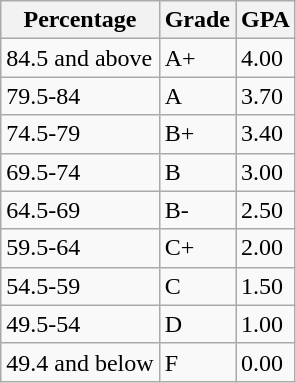<table class="wikitable">
<tr>
<th><strong>Percentage</strong></th>
<th>Grade</th>
<th>GPA</th>
</tr>
<tr>
<td>84.5 and above</td>
<td>A+</td>
<td>4.00</td>
</tr>
<tr>
<td>79.5-84</td>
<td>A</td>
<td>3.70</td>
</tr>
<tr>
<td>74.5-79</td>
<td>B+</td>
<td>3.40</td>
</tr>
<tr>
<td>69.5-74</td>
<td>B</td>
<td>3.00</td>
</tr>
<tr>
<td>64.5-69</td>
<td>B-</td>
<td>2.50</td>
</tr>
<tr>
<td>59.5-64</td>
<td>C+</td>
<td>2.00</td>
</tr>
<tr>
<td>54.5-59</td>
<td>C</td>
<td>1.50</td>
</tr>
<tr>
<td>49.5-54</td>
<td>D</td>
<td>1.00</td>
</tr>
<tr>
<td>49.4 and below</td>
<td>F</td>
<td>0.00</td>
</tr>
</table>
